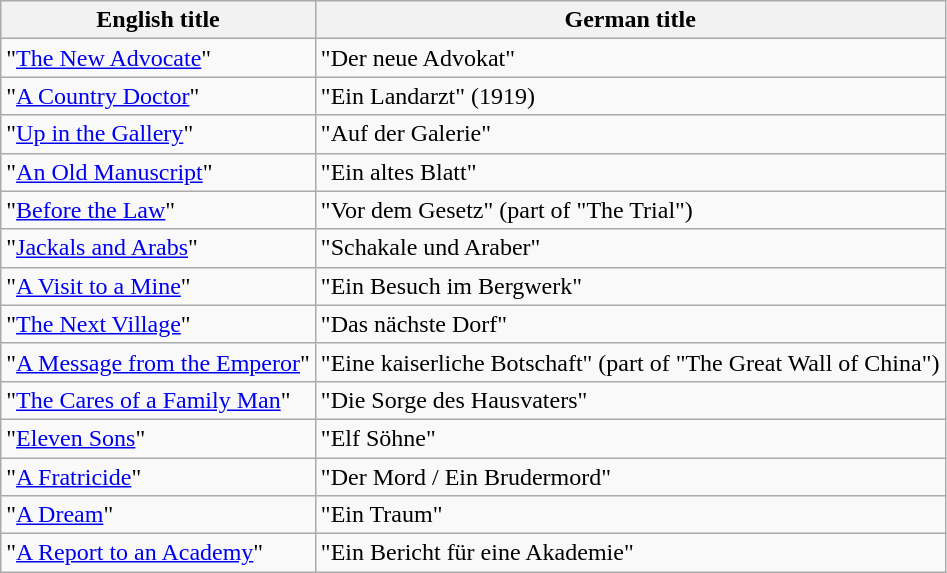<table class="wikitable">
<tr>
<th>English title</th>
<th>German title</th>
</tr>
<tr>
<td>"<a href='#'>The New Advocate</a>"</td>
<td>"Der neue Advokat"</td>
</tr>
<tr>
<td>"<a href='#'>A Country Doctor</a>"</td>
<td>"Ein Landarzt" (1919)</td>
</tr>
<tr>
<td>"<a href='#'>Up in the Gallery</a>"</td>
<td>"Auf der Galerie"</td>
</tr>
<tr>
<td>"<a href='#'>An Old Manuscript</a>"</td>
<td>"Ein altes Blatt"</td>
</tr>
<tr>
<td>"<a href='#'>Before the Law</a>"</td>
<td>"Vor dem Gesetz" (part of "The Trial")</td>
</tr>
<tr>
<td>"<a href='#'>Jackals and Arabs</a>"</td>
<td>"Schakale und Araber"</td>
</tr>
<tr>
<td>"<a href='#'>A Visit to a Mine</a>"</td>
<td>"Ein Besuch im Bergwerk"</td>
</tr>
<tr>
<td>"<a href='#'>The Next Village</a>"</td>
<td>"Das nächste Dorf"</td>
</tr>
<tr>
<td>"<a href='#'>A Message from the Emperor</a>"</td>
<td>"Eine kaiserliche Botschaft" (part of "The Great Wall of China")</td>
</tr>
<tr>
<td>"<a href='#'>The Cares of a Family Man</a>"</td>
<td>"Die Sorge des Hausvaters"</td>
</tr>
<tr>
<td>"<a href='#'>Eleven Sons</a>"</td>
<td>"Elf Söhne"</td>
</tr>
<tr>
<td>"<a href='#'>A Fratricide</a>"</td>
<td>"Der Mord / Ein Brudermord"</td>
</tr>
<tr>
<td>"<a href='#'>A Dream</a>"</td>
<td>"Ein Traum"</td>
</tr>
<tr>
<td>"<a href='#'>A Report to an Academy</a>"</td>
<td>"Ein Bericht für eine Akademie"</td>
</tr>
</table>
